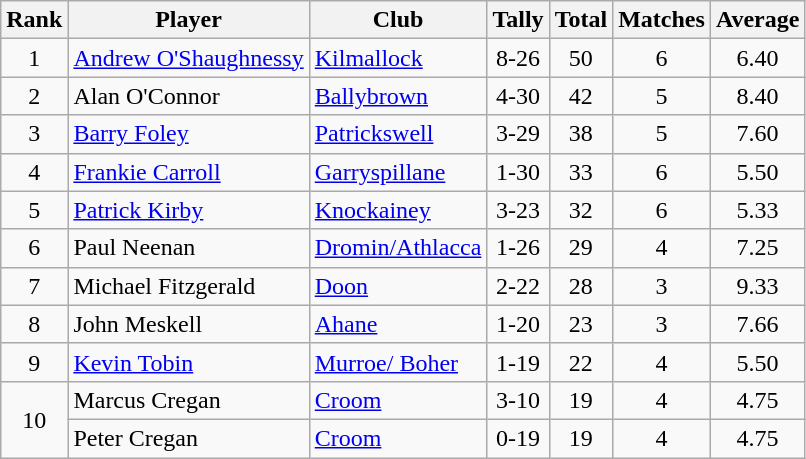<table class="wikitable">
<tr>
<th>Rank</th>
<th>Player</th>
<th>Club</th>
<th>Tally</th>
<th>Total</th>
<th>Matches</th>
<th>Average</th>
</tr>
<tr>
<td rowspan="1" style="text-align:center;">1</td>
<td><a href='#'>Andrew O'Shaughnessy</a></td>
<td><a href='#'>Kilmallock</a></td>
<td align=center>8-26</td>
<td align=center>50</td>
<td align=center>6</td>
<td align=center>6.40</td>
</tr>
<tr>
<td rowspan="1" style="text-align:center;">2</td>
<td>Alan O'Connor</td>
<td><a href='#'>Ballybrown</a></td>
<td align=center>4-30</td>
<td align=center>42</td>
<td align=center>5</td>
<td align=center>8.40</td>
</tr>
<tr>
<td rowspan="1" style="text-align:center;">3</td>
<td><a href='#'>Barry Foley</a></td>
<td><a href='#'>Patrickswell</a></td>
<td align=center>3-29</td>
<td align=center>38</td>
<td align=center>5</td>
<td align=center>7.60</td>
</tr>
<tr>
<td rowspan="1" style="text-align:center;">4</td>
<td><a href='#'>Frankie Carroll</a></td>
<td><a href='#'>Garryspillane</a></td>
<td align=center>1-30</td>
<td align=center>33</td>
<td align=center>6</td>
<td align=center>5.50</td>
</tr>
<tr>
<td rowspan="1" style="text-align:center;">5</td>
<td><a href='#'>Patrick Kirby</a></td>
<td><a href='#'>Knockainey</a></td>
<td align=center>3-23</td>
<td align=center>32</td>
<td align=center>6</td>
<td align=center>5.33</td>
</tr>
<tr>
<td rowspan="1" style="text-align:center;">6</td>
<td>Paul Neenan</td>
<td><a href='#'>Dromin/Athlacca</a></td>
<td align=center>1-26</td>
<td align=center>29</td>
<td align=center>4</td>
<td align=center>7.25</td>
</tr>
<tr>
<td rowspan="1" style="text-align:center;">7</td>
<td>Michael Fitzgerald</td>
<td><a href='#'>Doon</a></td>
<td align=center>2-22</td>
<td align=center>28</td>
<td align=center>3</td>
<td align=center>9.33</td>
</tr>
<tr>
<td rowspan="1" style="text-align:center;">8</td>
<td>John Meskell</td>
<td><a href='#'>Ahane</a></td>
<td align=center>1-20</td>
<td align=center>23</td>
<td align=center>3</td>
<td align=center>7.66</td>
</tr>
<tr>
<td rowspan="1" style="text-align:center;">9</td>
<td><a href='#'>Kevin Tobin</a></td>
<td><a href='#'>Murroe/ Boher</a></td>
<td align=center>1-19</td>
<td align=center>22</td>
<td align=center>4</td>
<td align=center>5.50</td>
</tr>
<tr>
<td rowspan="2" style="text-align:center;">10</td>
<td>Marcus Cregan</td>
<td><a href='#'>Croom</a></td>
<td align=center>3-10</td>
<td align=center>19</td>
<td align=center>4</td>
<td align=center>4.75</td>
</tr>
<tr>
<td>Peter Cregan</td>
<td><a href='#'>Croom</a></td>
<td align=center>0-19</td>
<td align=center>19</td>
<td align=center>4</td>
<td align=center>4.75</td>
</tr>
</table>
